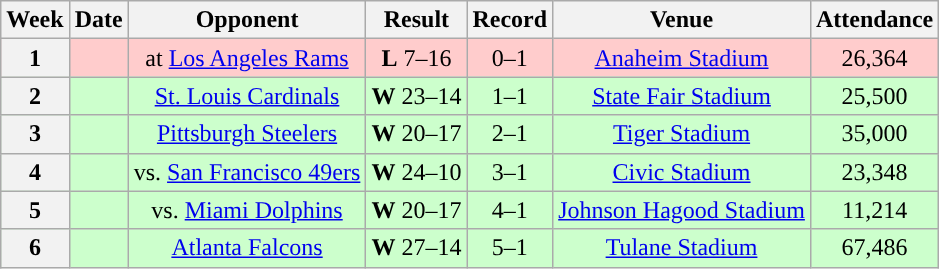<table class="wikitable" style="text-align:center">
<tr>
<th>Week</th>
<th>Date</th>
<th>Opponent</th>
<th>Result</th>
<th>Record</th>
<th>Venue</th>
<th>Attendance</th>
</tr>
<tr style="background:#fcc">
<th>1</th>
<td></td>
<td>at <a href='#'>Los Angeles Rams</a></td>
<td><strong>L</strong> 7–16</td>
<td>0–1</td>
<td><a href='#'>Anaheim Stadium</a></td>
<td>26,364</td>
</tr>
<tr style="background:#cfc">
<th>2</th>
<td></td>
<td><a href='#'>St. Louis Cardinals</a></td>
<td><strong>W</strong> 23–14</td>
<td>1–1</td>
<td><a href='#'>State Fair Stadium</a></td>
<td>25,500</td>
</tr>
<tr style="background:#cfc">
<th>3</th>
<td></td>
<td><a href='#'>Pittsburgh Steelers</a></td>
<td><strong>W</strong> 20–17</td>
<td>2–1</td>
<td><a href='#'>Tiger Stadium</a></td>
<td>35,000</td>
</tr>
<tr style="background:#cfc">
<th>4</th>
<td></td>
<td>vs. <a href='#'>San Francisco 49ers</a></td>
<td><strong>W</strong> 24–10</td>
<td>3–1</td>
<td><a href='#'>Civic Stadium</a></td>
<td>23,348</td>
</tr>
<tr style="background:#cfc">
<th>5</th>
<td></td>
<td>vs. <a href='#'>Miami Dolphins</a></td>
<td><strong>W</strong> 20–17</td>
<td>4–1</td>
<td><a href='#'>Johnson Hagood Stadium</a></td>
<td>11,214</td>
</tr>
<tr style="background:#cfc">
<th>6</th>
<td></td>
<td><a href='#'>Atlanta Falcons</a></td>
<td><strong>W</strong> 27–14</td>
<td>5–1</td>
<td><a href='#'>Tulane Stadium</a></td>
<td>67,486</td>
</tr>
</table>
